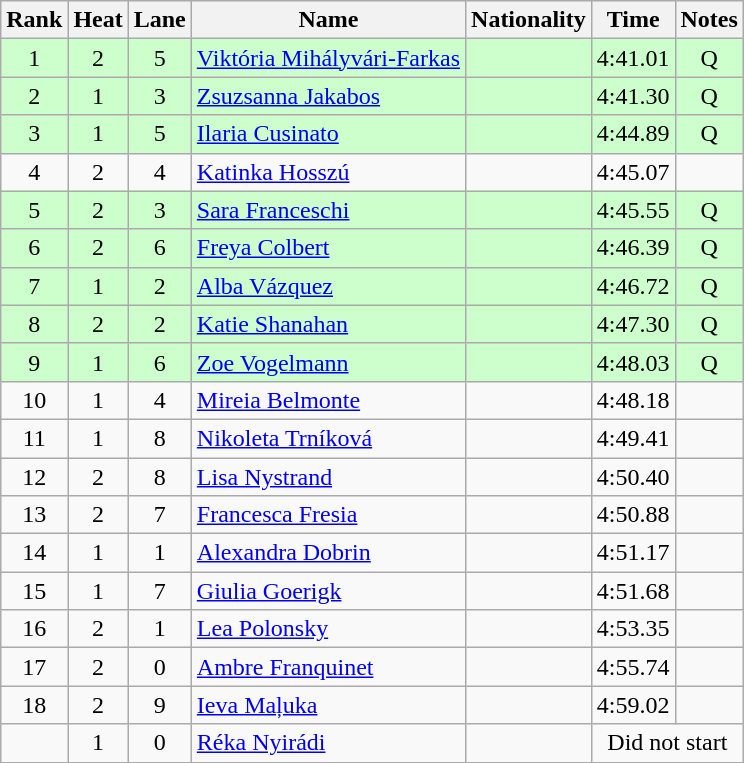<table class="wikitable sortable" style="text-align:center">
<tr>
<th>Rank</th>
<th>Heat</th>
<th>Lane</th>
<th>Name</th>
<th>Nationality</th>
<th>Time</th>
<th>Notes</th>
</tr>
<tr bgcolor=ccffcc>
<td>1</td>
<td>2</td>
<td>5</td>
<td align=left><a href='#'>Viktória Mihályvári-Farkas</a></td>
<td align=left></td>
<td>4:41.01</td>
<td>Q</td>
</tr>
<tr bgcolor=ccffcc>
<td>2</td>
<td>1</td>
<td>3</td>
<td align=left><a href='#'>Zsuzsanna Jakabos</a></td>
<td align=left></td>
<td>4:41.30</td>
<td>Q</td>
</tr>
<tr bgcolor=ccffcc>
<td>3</td>
<td>1</td>
<td>5</td>
<td align=left><a href='#'>Ilaria Cusinato</a></td>
<td align=left></td>
<td>4:44.89</td>
<td>Q</td>
</tr>
<tr>
<td>4</td>
<td>2</td>
<td>4</td>
<td align=left><a href='#'>Katinka Hosszú</a></td>
<td align=left></td>
<td>4:45.07</td>
<td></td>
</tr>
<tr bgcolor=ccffcc>
<td>5</td>
<td>2</td>
<td>3</td>
<td align=left><a href='#'>Sara Franceschi</a></td>
<td align=left></td>
<td>4:45.55</td>
<td>Q</td>
</tr>
<tr bgcolor=ccffcc>
<td>6</td>
<td>2</td>
<td>6</td>
<td align=left><a href='#'>Freya Colbert</a></td>
<td align=left></td>
<td>4:46.39</td>
<td>Q</td>
</tr>
<tr bgcolor=ccffcc>
<td>7</td>
<td>1</td>
<td>2</td>
<td align=left><a href='#'>Alba Vázquez</a></td>
<td align=left></td>
<td>4:46.72</td>
<td>Q</td>
</tr>
<tr bgcolor=ccffcc>
<td>8</td>
<td>2</td>
<td>2</td>
<td align=left><a href='#'>Katie Shanahan</a></td>
<td align=left></td>
<td>4:47.30</td>
<td>Q</td>
</tr>
<tr bgcolor=ccffcc>
<td>9</td>
<td>1</td>
<td>6</td>
<td align=left><a href='#'>Zoe Vogelmann</a></td>
<td align=left></td>
<td>4:48.03</td>
<td>Q</td>
</tr>
<tr>
<td>10</td>
<td>1</td>
<td>4</td>
<td align=left><a href='#'>Mireia Belmonte</a></td>
<td align=left></td>
<td>4:48.18</td>
<td></td>
</tr>
<tr>
<td>11</td>
<td>1</td>
<td>8</td>
<td align=left><a href='#'>Nikoleta Trníková</a></td>
<td align=left></td>
<td>4:49.41</td>
<td></td>
</tr>
<tr>
<td>12</td>
<td>2</td>
<td>8</td>
<td align=left><a href='#'>Lisa Nystrand</a></td>
<td align=left></td>
<td>4:50.40</td>
<td></td>
</tr>
<tr>
<td>13</td>
<td>2</td>
<td>7</td>
<td align=left><a href='#'>Francesca Fresia</a></td>
<td align=left></td>
<td>4:50.88</td>
<td></td>
</tr>
<tr>
<td>14</td>
<td>1</td>
<td>1</td>
<td align=left><a href='#'>Alexandra Dobrin</a></td>
<td align=left></td>
<td>4:51.17</td>
<td></td>
</tr>
<tr>
<td>15</td>
<td>1</td>
<td>7</td>
<td align=left><a href='#'>Giulia Goerigk</a></td>
<td align=left></td>
<td>4:51.68</td>
<td></td>
</tr>
<tr>
<td>16</td>
<td>2</td>
<td>1</td>
<td align=left><a href='#'>Lea Polonsky</a></td>
<td align=left></td>
<td>4:53.35</td>
<td></td>
</tr>
<tr>
<td>17</td>
<td>2</td>
<td>0</td>
<td align=left><a href='#'>Ambre Franquinet</a></td>
<td align=left></td>
<td>4:55.74</td>
<td></td>
</tr>
<tr>
<td>18</td>
<td>2</td>
<td>9</td>
<td align=left><a href='#'>Ieva Maļuka</a></td>
<td align=left></td>
<td>4:59.02</td>
<td></td>
</tr>
<tr>
<td></td>
<td>1</td>
<td>0</td>
<td align=left><a href='#'>Réka Nyirádi</a></td>
<td align=left></td>
<td colspan=2>Did not start</td>
</tr>
</table>
